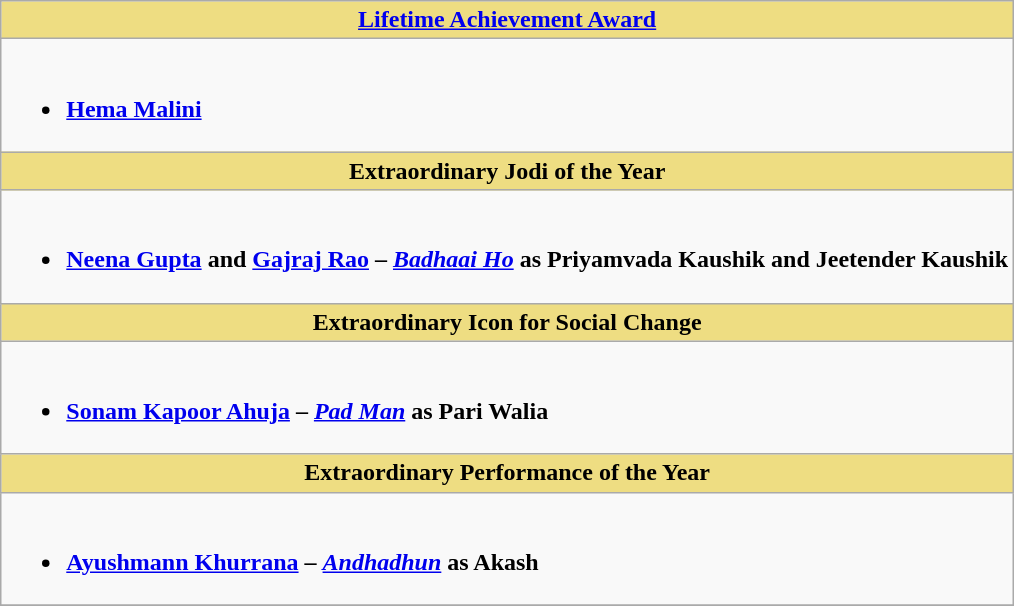<table class="wikitable">
<tr>
<th style="background:#EEDD82;text-align:center;"><a href='#'>Lifetime Achievement Award</a></th>
</tr>
<tr>
<td valign="top"><br><ul><li><strong><a href='#'>Hema Malini</a></strong></li></ul></td>
</tr>
<tr>
<th style="background:#EEDD82;text-align:center;"><strong>Extraordinary Jodi of the Year</strong></th>
</tr>
<tr>
<td valign="top"><br><ul><li><strong><a href='#'>Neena Gupta</a> and <a href='#'>Gajraj Rao</a> – <em><a href='#'>Badhaai Ho</a></em> as Priyamvada Kaushik and Jeetender Kaushik</strong></li></ul></td>
</tr>
<tr>
<th style="background:#EEDD82;text-align:center;"><strong>Extraordinary Icon for Social Change</strong></th>
</tr>
<tr>
<td valign="top"><br><ul><li><strong><a href='#'>Sonam Kapoor Ahuja</a> – <em><a href='#'>Pad Man</a></em> as Pari Walia</strong></li></ul></td>
</tr>
<tr>
<th style="background:#EEDD82;text-align:center;"><strong>Extraordinary Performance of the Year</strong></th>
</tr>
<tr>
<td valign="top"><br><ul><li><strong><a href='#'>Ayushmann Khurrana</a> – <em><a href='#'>Andhadhun</a></em> as Akash</strong></li></ul></td>
</tr>
<tr>
</tr>
</table>
